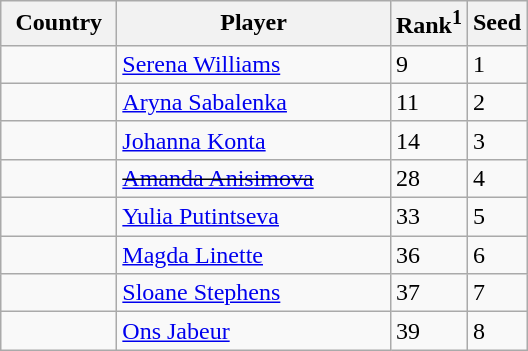<table class="sortable wikitable">
<tr>
<th width="70">Country</th>
<th width="175">Player</th>
<th>Rank<sup>1</sup></th>
<th>Seed</th>
</tr>
<tr>
<td></td>
<td><a href='#'>Serena Williams</a></td>
<td>9</td>
<td>1</td>
</tr>
<tr>
<td></td>
<td><a href='#'>Aryna Sabalenka</a></td>
<td>11</td>
<td>2</td>
</tr>
<tr>
<td></td>
<td><a href='#'>Johanna Konta</a></td>
<td>14</td>
<td>3</td>
</tr>
<tr>
<td></td>
<td><s><a href='#'>Amanda Anisimova</a></s></td>
<td>28</td>
<td>4</td>
</tr>
<tr>
<td></td>
<td><a href='#'>Yulia Putintseva</a></td>
<td>33</td>
<td>5</td>
</tr>
<tr>
<td></td>
<td><a href='#'>Magda Linette</a></td>
<td>36</td>
<td>6</td>
</tr>
<tr>
<td></td>
<td><a href='#'>Sloane Stephens</a></td>
<td>37</td>
<td>7</td>
</tr>
<tr>
<td></td>
<td><a href='#'>Ons Jabeur</a></td>
<td>39</td>
<td>8</td>
</tr>
</table>
